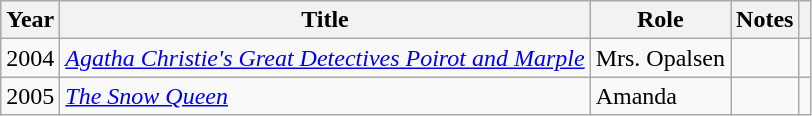<table class="wikitable">
<tr>
<th>Year</th>
<th>Title</th>
<th>Role</th>
<th>Notes</th>
<th></th>
</tr>
<tr>
<td>2004</td>
<td><em><a href='#'>Agatha Christie's Great Detectives Poirot and Marple</a></em></td>
<td>Mrs. Opalsen</td>
<td></td>
<td></td>
</tr>
<tr>
<td>2005</td>
<td><em><a href='#'>The Snow Queen</a></em></td>
<td>Amanda</td>
<td></td>
<td></td>
</tr>
</table>
